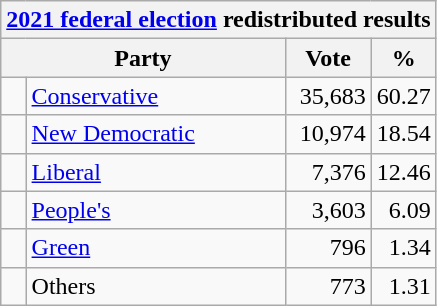<table class="wikitable">
<tr>
<th colspan="4"><a href='#'>2021 federal election</a> redistributed results</th>
</tr>
<tr>
<th bgcolor="#DDDDFF" width="130px" colspan="2">Party</th>
<th bgcolor="#DDDDFF" width="50px">Vote</th>
<th bgcolor="#DDDDFF" width="30px">%</th>
</tr>
<tr>
<td> </td>
<td><a href='#'>Conservative</a></td>
<td align=right>35,683</td>
<td align=right>60.27</td>
</tr>
<tr>
<td> </td>
<td><a href='#'>New Democratic</a></td>
<td align=right>10,974</td>
<td align=right>18.54</td>
</tr>
<tr>
<td> </td>
<td><a href='#'>Liberal</a></td>
<td align=right>7,376</td>
<td align=right>12.46</td>
</tr>
<tr>
<td> </td>
<td><a href='#'>People's</a></td>
<td align=right>3,603</td>
<td align=right>6.09</td>
</tr>
<tr>
<td> </td>
<td><a href='#'>Green</a></td>
<td align=right>796</td>
<td align=right>1.34</td>
</tr>
<tr>
<td> </td>
<td>Others</td>
<td align=right>773</td>
<td align=right>1.31</td>
</tr>
</table>
